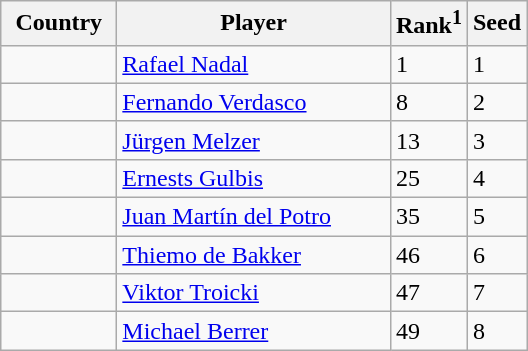<table class="sortable wikitable">
<tr>
<th width="70">Country</th>
<th width="175">Player</th>
<th>Rank<sup>1</sup></th>
<th>Seed</th>
</tr>
<tr>
<td></td>
<td><a href='#'>Rafael Nadal</a></td>
<td>1</td>
<td>1</td>
</tr>
<tr>
<td></td>
<td><a href='#'>Fernando Verdasco</a></td>
<td>8</td>
<td>2</td>
</tr>
<tr>
<td></td>
<td><a href='#'>Jürgen Melzer</a></td>
<td>13</td>
<td>3</td>
</tr>
<tr>
<td></td>
<td><a href='#'>Ernests Gulbis</a></td>
<td>25</td>
<td>4</td>
</tr>
<tr>
<td></td>
<td><a href='#'>Juan Martín del Potro</a></td>
<td>35</td>
<td>5</td>
</tr>
<tr>
<td></td>
<td><a href='#'>Thiemo de Bakker</a></td>
<td>46</td>
<td>6</td>
</tr>
<tr>
<td></td>
<td><a href='#'>Viktor Troicki</a></td>
<td>47</td>
<td>7</td>
</tr>
<tr>
<td></td>
<td><a href='#'>Michael Berrer</a></td>
<td>49</td>
<td>8</td>
</tr>
</table>
